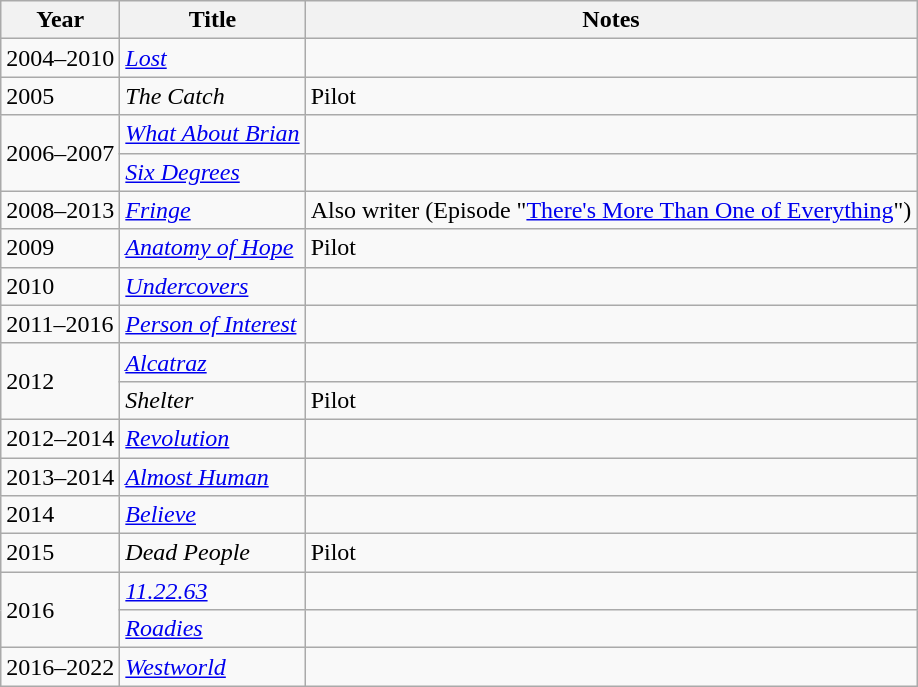<table class="wikitable">
<tr>
<th>Year</th>
<th>Title</th>
<th>Notes</th>
</tr>
<tr>
<td>2004–2010</td>
<td><em><a href='#'>Lost</a></em></td>
<td></td>
</tr>
<tr>
<td>2005</td>
<td><em>The Catch</em></td>
<td>Pilot</td>
</tr>
<tr>
<td rowspan=2>2006–2007</td>
<td><em><a href='#'>What About Brian</a></em></td>
<td></td>
</tr>
<tr>
<td><em><a href='#'>Six Degrees</a></em></td>
<td></td>
</tr>
<tr>
<td>2008–2013</td>
<td><em><a href='#'>Fringe</a></em></td>
<td>Also writer (Episode "<a href='#'>There's More Than One of Everything</a>")</td>
</tr>
<tr>
<td>2009</td>
<td><em><a href='#'>Anatomy of Hope</a></em></td>
<td>Pilot</td>
</tr>
<tr>
<td>2010</td>
<td><em><a href='#'>Undercovers</a></em></td>
<td></td>
</tr>
<tr>
<td>2011–2016</td>
<td><em><a href='#'>Person of Interest</a></em></td>
<td></td>
</tr>
<tr>
<td rowspan=2>2012</td>
<td><em><a href='#'>Alcatraz</a></em></td>
<td></td>
</tr>
<tr>
<td><em>Shelter</em></td>
<td>Pilot</td>
</tr>
<tr>
<td>2012–2014</td>
<td><em><a href='#'>Revolution</a></em></td>
<td></td>
</tr>
<tr>
<td>2013–2014</td>
<td><em><a href='#'>Almost Human</a></em></td>
<td></td>
</tr>
<tr>
<td>2014</td>
<td><em><a href='#'>Believe</a></em></td>
<td></td>
</tr>
<tr>
<td>2015</td>
<td><em>Dead People</em></td>
<td>Pilot</td>
</tr>
<tr>
<td rowspan=2>2016</td>
<td><em><a href='#'>11.22.63</a></em></td>
<td></td>
</tr>
<tr>
<td><em><a href='#'>Roadies</a></em></td>
<td></td>
</tr>
<tr>
<td>2016–2022</td>
<td><em><a href='#'>Westworld</a></em></td>
<td></td>
</tr>
</table>
